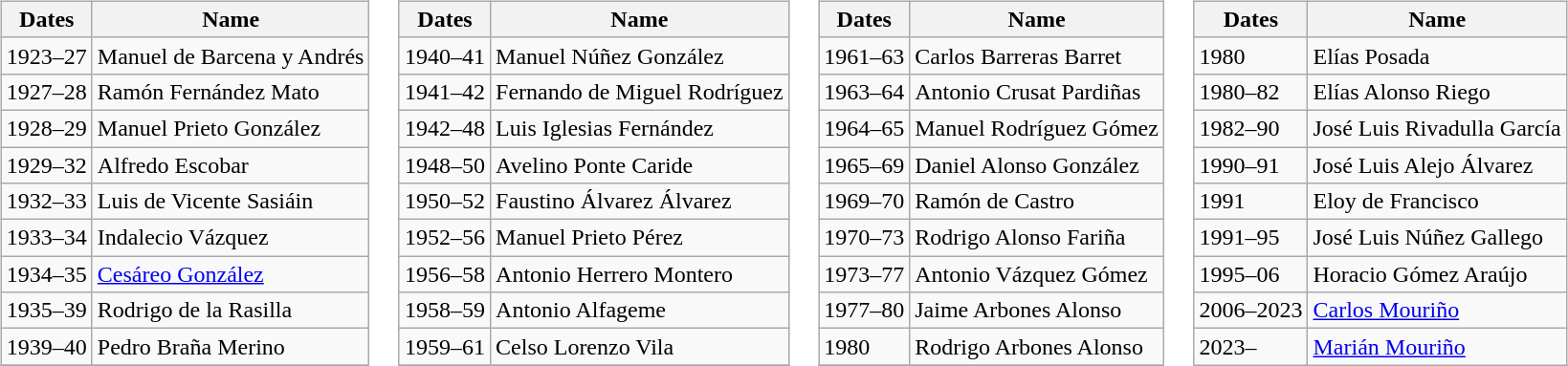<table>
<tr>
<td style = "vertical-align:top;"><br><table class="wikitable">
<tr>
<th>Dates</th>
<th>Name</th>
</tr>
<tr>
<td>1923–27</td>
<td>Manuel de Barcena y Andrés</td>
</tr>
<tr>
<td>1927–28</td>
<td>Ramón Fernández Mato</td>
</tr>
<tr>
<td>1928–29</td>
<td>Manuel Prieto González</td>
</tr>
<tr>
<td>1929–32</td>
<td>Alfredo Escobar</td>
</tr>
<tr>
<td>1932–33</td>
<td>Luis de Vicente Sasiáin</td>
</tr>
<tr>
<td>1933–34</td>
<td>Indalecio Vázquez</td>
</tr>
<tr>
<td>1934–35</td>
<td><a href='#'>Cesáreo González</a></td>
</tr>
<tr>
<td>1935–39</td>
<td>Rodrigo de la Rasilla</td>
</tr>
<tr>
<td>1939–40</td>
<td>Pedro Braña Merino</td>
</tr>
<tr>
</tr>
</table>
</td>
<td style = "vertical-align:top;"><br><table class="wikitable">
<tr>
<th>Dates</th>
<th>Name</th>
</tr>
<tr>
<td>1940–41</td>
<td>Manuel Núñez González</td>
</tr>
<tr>
<td>1941–42</td>
<td>Fernando de Miguel Rodríguez</td>
</tr>
<tr>
<td>1942–48</td>
<td>Luis Iglesias Fernández</td>
</tr>
<tr>
<td>1948–50</td>
<td>Avelino Ponte Caride</td>
</tr>
<tr>
<td>1950–52</td>
<td>Faustino Álvarez Álvarez</td>
</tr>
<tr>
<td>1952–56</td>
<td>Manuel Prieto Pérez</td>
</tr>
<tr>
<td>1956–58</td>
<td>Antonio Herrero Montero</td>
</tr>
<tr>
<td>1958–59</td>
<td>Antonio Alfageme</td>
</tr>
<tr>
<td>1959–61</td>
<td>Celso Lorenzo Vila</td>
</tr>
<tr>
</tr>
</table>
</td>
<td style = "vertical-align:top;"><br><table class="wikitable">
<tr>
<th>Dates</th>
<th>Name</th>
</tr>
<tr>
<td>1961–63</td>
<td>Carlos Barreras Barret</td>
</tr>
<tr>
<td>1963–64</td>
<td>Antonio Crusat Pardiñas</td>
</tr>
<tr>
<td>1964–65</td>
<td>Manuel Rodríguez Gómez</td>
</tr>
<tr>
<td>1965–69</td>
<td>Daniel Alonso González</td>
</tr>
<tr>
<td>1969–70</td>
<td>Ramón de Castro</td>
</tr>
<tr>
<td>1970–73</td>
<td>Rodrigo Alonso Fariña</td>
</tr>
<tr>
<td>1973–77</td>
<td>Antonio Vázquez Gómez</td>
</tr>
<tr>
<td>1977–80</td>
<td>Jaime Arbones Alonso</td>
</tr>
<tr>
<td>1980</td>
<td>Rodrigo Arbones Alonso</td>
</tr>
<tr>
</tr>
</table>
</td>
<td style = "vertical-align:top;"><br><table class="wikitable">
<tr>
<th>Dates</th>
<th>Name</th>
</tr>
<tr>
<td>1980</td>
<td>Elías Posada</td>
</tr>
<tr>
<td>1980–82</td>
<td>Elías Alonso Riego</td>
</tr>
<tr>
<td>1982–90</td>
<td>José Luis Rivadulla García</td>
</tr>
<tr>
<td>1990–91</td>
<td>José Luis Alejo Álvarez</td>
</tr>
<tr>
<td>1991</td>
<td>Eloy de Francisco</td>
</tr>
<tr>
<td>1991–95</td>
<td>José Luis Núñez Gallego</td>
</tr>
<tr>
<td>1995–06</td>
<td>Horacio Gómez Araújo</td>
</tr>
<tr>
<td>2006–2023</td>
<td><a href='#'>Carlos Mouriño</a></td>
</tr>
<tr>
<td>2023–</td>
<td><a href='#'>Marián Mouriño</a></td>
</tr>
</table>
</td>
</tr>
</table>
